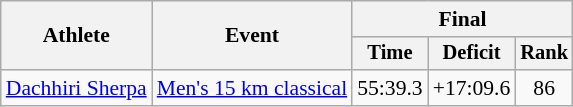<table class="wikitable" style="font-size:90%">
<tr>
<th rowspan="2">Athlete</th>
<th rowspan="2">Event</th>
<th colspan="3">Final</th>
</tr>
<tr style="font-size:95%">
<th>Time</th>
<th>Deficit</th>
<th>Rank</th>
</tr>
<tr align=center>
<td align=left><a href='#'>Dachhiri Sherpa</a></td>
<td align=left><a href='#'>Men's 15 km classical</a></td>
<td>55:39.3</td>
<td>+17:09.6</td>
<td>86</td>
</tr>
</table>
